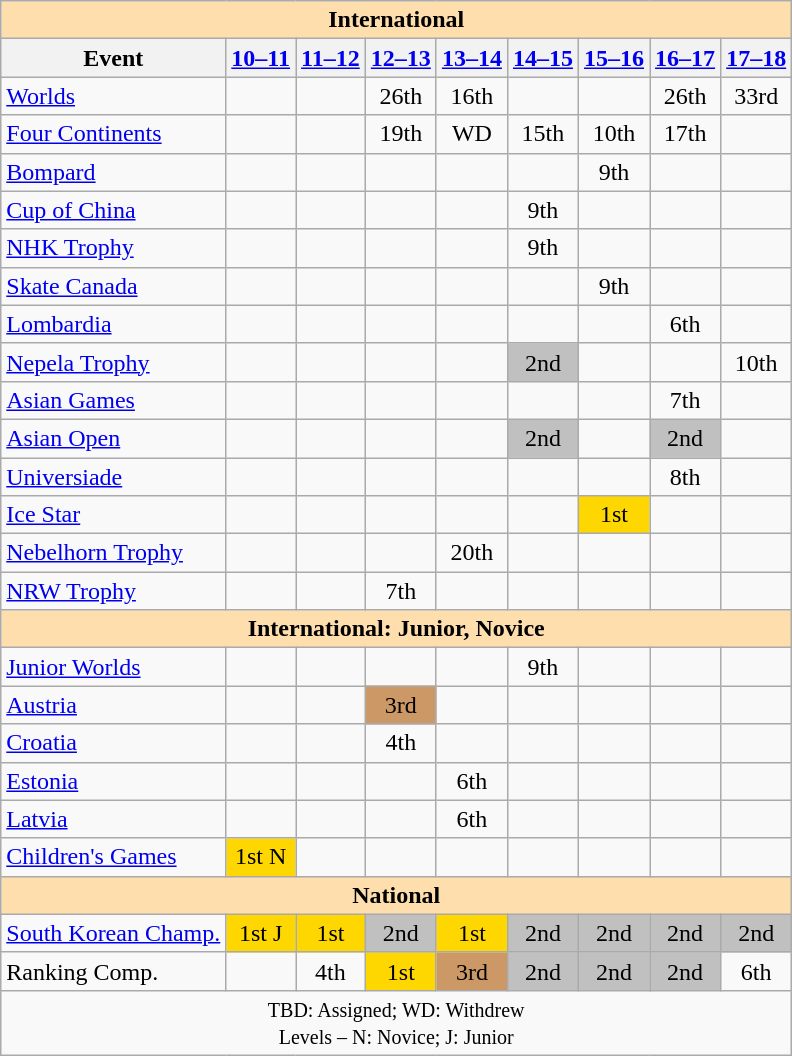<table class="wikitable" style="text-align:center">
<tr>
<th style="background-color: #ffdead; " colspan=9 align=center>International</th>
</tr>
<tr>
<th>Event</th>
<th><a href='#'>10–11</a></th>
<th><a href='#'>11–12</a></th>
<th><a href='#'>12–13</a></th>
<th><a href='#'>13–14</a></th>
<th><a href='#'>14–15</a></th>
<th><a href='#'>15–16</a></th>
<th><a href='#'>16–17</a></th>
<th><a href='#'>17–18</a></th>
</tr>
<tr>
<td align=left><a href='#'>Worlds</a></td>
<td></td>
<td></td>
<td>26th</td>
<td>16th</td>
<td></td>
<td></td>
<td>26th</td>
<td>33rd</td>
</tr>
<tr>
<td align=left><a href='#'>Four Continents</a></td>
<td></td>
<td></td>
<td>19th</td>
<td>WD</td>
<td>15th</td>
<td>10th</td>
<td>17th</td>
<td></td>
</tr>
<tr>
<td align=left> <a href='#'>Bompard</a></td>
<td></td>
<td></td>
<td></td>
<td></td>
<td></td>
<td>9th</td>
<td></td>
<td></td>
</tr>
<tr>
<td align=left> <a href='#'>Cup of China</a></td>
<td></td>
<td></td>
<td></td>
<td></td>
<td>9th</td>
<td></td>
<td></td>
<td></td>
</tr>
<tr>
<td align=left> <a href='#'>NHK Trophy</a></td>
<td></td>
<td></td>
<td></td>
<td></td>
<td>9th</td>
<td></td>
<td></td>
<td></td>
</tr>
<tr>
<td align=left> <a href='#'>Skate Canada</a></td>
<td></td>
<td></td>
<td></td>
<td></td>
<td></td>
<td>9th</td>
<td></td>
<td></td>
</tr>
<tr>
<td align=left> <a href='#'>Lombardia</a></td>
<td></td>
<td></td>
<td></td>
<td></td>
<td></td>
<td></td>
<td>6th</td>
<td></td>
</tr>
<tr>
<td align=left> <a href='#'>Nepela Trophy</a></td>
<td></td>
<td></td>
<td></td>
<td></td>
<td bgcolor=silver>2nd</td>
<td></td>
<td></td>
<td>10th</td>
</tr>
<tr>
<td align=left><a href='#'>Asian Games</a></td>
<td></td>
<td></td>
<td></td>
<td></td>
<td></td>
<td></td>
<td>7th</td>
<td></td>
</tr>
<tr>
<td align=left><a href='#'>Asian Open</a></td>
<td></td>
<td></td>
<td></td>
<td></td>
<td bgcolor=silver>2nd</td>
<td></td>
<td bgcolor=silver>2nd</td>
<td></td>
</tr>
<tr>
<td align=left><a href='#'>Universiade</a></td>
<td></td>
<td></td>
<td></td>
<td></td>
<td></td>
<td></td>
<td>8th</td>
<td></td>
</tr>
<tr>
<td align=left><a href='#'>Ice Star</a></td>
<td></td>
<td></td>
<td></td>
<td></td>
<td></td>
<td bgcolor=gold>1st</td>
<td></td>
<td></td>
</tr>
<tr>
<td align=left><a href='#'>Nebelhorn Trophy</a></td>
<td></td>
<td></td>
<td></td>
<td>20th</td>
<td></td>
<td></td>
<td></td>
<td></td>
</tr>
<tr>
<td align=left><a href='#'>NRW Trophy</a></td>
<td></td>
<td></td>
<td>7th</td>
<td></td>
<td></td>
<td></td>
<td></td>
<td></td>
</tr>
<tr>
<th style="background-color: #ffdead; " colspan=9 align=center>International: Junior, Novice</th>
</tr>
<tr>
<td align=left><a href='#'>Junior Worlds</a></td>
<td></td>
<td></td>
<td></td>
<td></td>
<td>9th</td>
<td></td>
<td></td>
<td></td>
</tr>
<tr>
<td align=left> <a href='#'>Austria</a></td>
<td></td>
<td></td>
<td bgcolor=cc9966>3rd</td>
<td></td>
<td></td>
<td></td>
<td></td>
<td></td>
</tr>
<tr>
<td align=left> <a href='#'>Croatia</a></td>
<td></td>
<td></td>
<td>4th</td>
<td></td>
<td></td>
<td></td>
<td></td>
<td></td>
</tr>
<tr>
<td align=left> <a href='#'>Estonia</a></td>
<td></td>
<td></td>
<td></td>
<td>6th</td>
<td></td>
<td></td>
<td></td>
<td></td>
</tr>
<tr>
<td align=left> <a href='#'>Latvia</a></td>
<td></td>
<td></td>
<td></td>
<td>6th</td>
<td></td>
<td></td>
<td></td>
<td></td>
</tr>
<tr>
<td align=left><a href='#'>Children's Games</a></td>
<td bgcolor=gold>1st N</td>
<td></td>
<td></td>
<td></td>
<td></td>
<td></td>
<td></td>
<td></td>
</tr>
<tr>
<th style="background-color: #ffdead; " colspan=9 align=center>National</th>
</tr>
<tr>
<td align=left><a href='#'>South Korean Champ.</a></td>
<td bgcolor=gold>1st J</td>
<td bgcolor=gold>1st</td>
<td bgcolor=silver>2nd</td>
<td bgcolor=gold>1st</td>
<td bgcolor=silver>2nd</td>
<td bgcolor=silver>2nd</td>
<td bgcolor=silver>2nd</td>
<td bgcolor=silver>2nd</td>
</tr>
<tr>
<td align=left>Ranking Comp.</td>
<td></td>
<td>4th</td>
<td bgcolor=gold>1st</td>
<td bgcolor=cc9966>3rd</td>
<td bgcolor=silver>2nd</td>
<td bgcolor=silver>2nd</td>
<td bgcolor=silver>2nd</td>
<td>6th</td>
</tr>
<tr>
<td colspan=9 align=center><small> TBD: Assigned; WD: Withdrew <br> Levels – N: Novice; J: Junior </small></td>
</tr>
</table>
